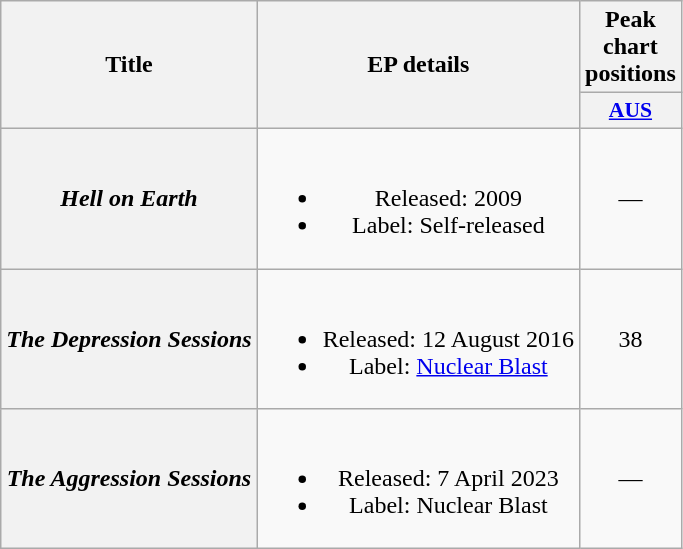<table class="wikitable plainrowheaders" style="text-align:center;">
<tr>
<th rowspan="2">Title</th>
<th rowspan="2">EP details</th>
<th>Peak chart positions</th>
</tr>
<tr>
<th style="width:3em;font-size:90%;"><a href='#'>AUS</a><br></th>
</tr>
<tr>
<th scope="row"><em>Hell on Earth</em></th>
<td><br><ul><li>Released: 2009</li><li>Label: Self-released</li></ul></td>
<td>—</td>
</tr>
<tr>
<th scope="row"><em>The Depression Sessions</em><br></th>
<td><br><ul><li>Released: 12 August 2016</li><li>Label: <a href='#'>Nuclear Blast</a></li></ul></td>
<td>38</td>
</tr>
<tr>
<th scope="row"><em>The Aggression Sessions</em><br></th>
<td><br><ul><li>Released: 7 April 2023</li><li>Label: Nuclear Blast</li></ul></td>
<td>—</td>
</tr>
</table>
